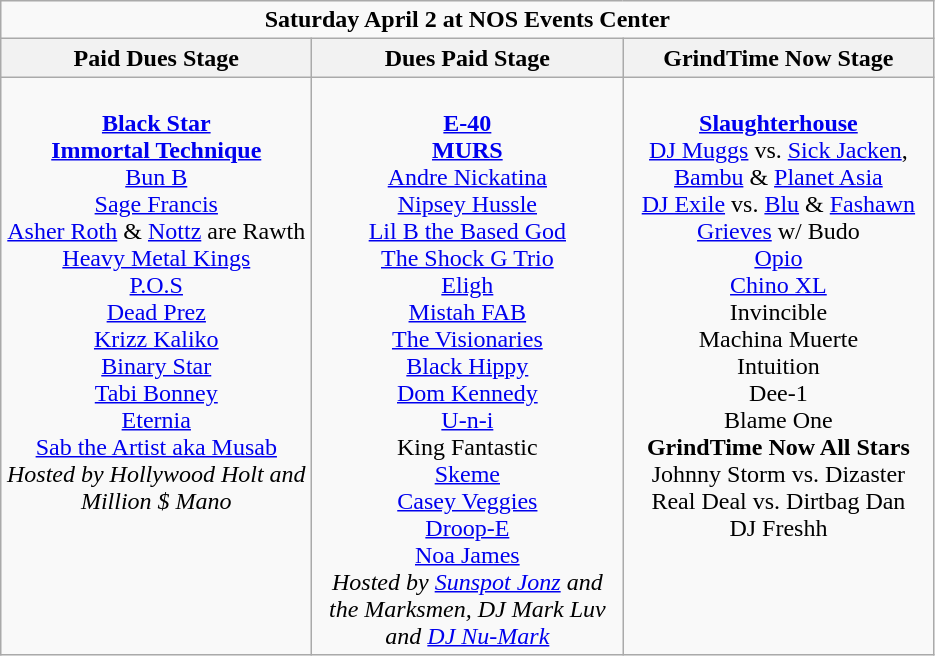<table class="wikitable">
<tr>
<td colspan="3" align="center"><strong>Saturday April 2 at NOS Events Center</strong></td>
</tr>
<tr>
<th>Paid Dues Stage</th>
<th>Dues Paid Stage</th>
<th>GrindTime Now Stage</th>
</tr>
<tr>
<td valign="top" align="center" width=200><br><strong><a href='#'>Black Star</a></strong>
<br><strong><a href='#'>Immortal Technique</a></strong>
<br><a href='#'>Bun B</a>
<br><a href='#'>Sage Francis</a>
<br><a href='#'>Asher Roth</a> & <a href='#'>Nottz</a> are Rawth
<br><a href='#'>Heavy Metal Kings</a>
<br><a href='#'>P.O.S</a>
<br><a href='#'>Dead Prez</a>
<br><a href='#'>Krizz Kaliko</a>
<br><a href='#'>Binary Star</a>
<br><a href='#'>Tabi Bonney</a>
<br><a href='#'>Eternia</a>
<br><a href='#'>Sab the Artist aka Musab</a>
<br><em>Hosted by Hollywood Holt and Million $ Mano</em></td>
<td valign="top" align="center" width=200><br><strong><a href='#'>E-40</a></strong>
<br><strong><a href='#'>MURS</a></strong>
<br><a href='#'>Andre Nickatina</a>
<br><a href='#'>Nipsey Hussle</a>
<br><a href='#'>Lil B the Based God</a>
<br><a href='#'>The Shock G Trio</a>
<br><a href='#'>Eligh</a>
<br><a href='#'>Mistah FAB</a>
<br><a href='#'>The Visionaries</a>
<br><a href='#'>Black Hippy</a>
<br><a href='#'>Dom Kennedy</a>
<br><a href='#'>U-n-i</a>
<br>King Fantastic
<br><a href='#'>Skeme</a>
<br><a href='#'>Casey Veggies</a>
<br><a href='#'>Droop-E</a>
<br><a href='#'>Noa James</a>
<br><em>Hosted by <a href='#'>Sunspot Jonz</a> and the Marksmen, DJ Mark Luv and <a href='#'>DJ Nu-Mark</a></em></td>
<td valign="top" align="center" width=200><br><strong><a href='#'>Slaughterhouse</a></strong>
<br><a href='#'>DJ Muggs</a> vs. <a href='#'>Sick Jacken</a>, <a href='#'>Bambu</a> & <a href='#'>Planet Asia</a>
<br><a href='#'>DJ Exile</a> vs. <a href='#'>Blu</a> & <a href='#'>Fashawn</a>
<br><a href='#'>Grieves</a> w/ Budo
<br><a href='#'>Opio</a>
<br><a href='#'>Chino XL</a>
<br>Invincible
<br>Machina Muerte
<br>Intuition
<br>Dee-1
<br>Blame One
<br><strong>GrindTime Now All Stars</strong>
<br>Johnny Storm vs. Dizaster
<br>Real Deal vs. Dirtbag Dan
<br>DJ Freshh</td>
</tr>
</table>
